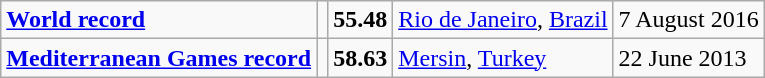<table class="wikitable">
<tr>
<td><strong><a href='#'>World record</a></strong></td>
<td></td>
<td><strong>55.48</strong></td>
<td><a href='#'>Rio de Janeiro</a>, <a href='#'>Brazil</a></td>
<td>7 August 2016</td>
</tr>
<tr>
<td><strong><a href='#'>Mediterranean Games record</a></strong></td>
<td></td>
<td><strong>58.63</strong></td>
<td><a href='#'>Mersin</a>, <a href='#'>Turkey</a></td>
<td>22 June 2013</td>
</tr>
</table>
